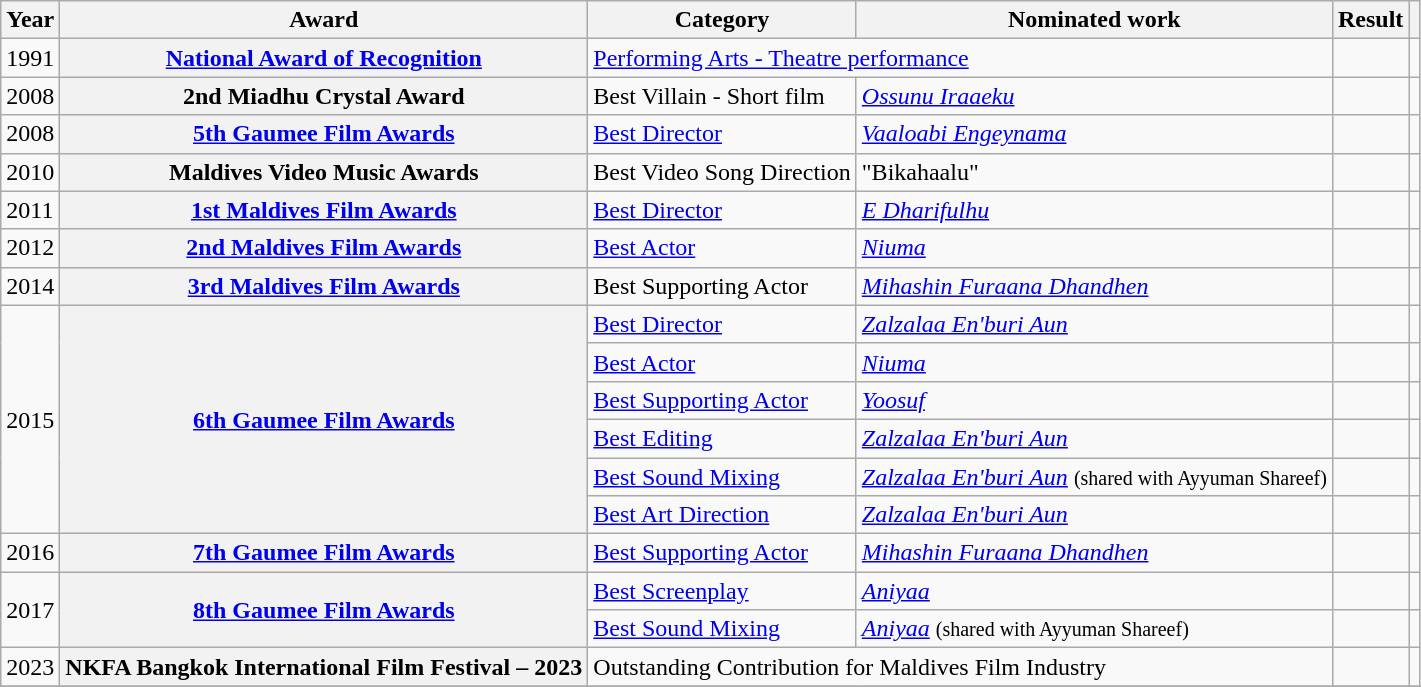<table class="wikitable plainrowheaders sortable">
<tr>
<th scope="col">Year</th>
<th scope="col">Award</th>
<th scope="col">Category</th>
<th scope="col">Nominated work</th>
<th scope="col">Result</th>
<th scope="col" class="unsortable"></th>
</tr>
<tr>
<td>1991</td>
<th scope="row"><a href='#'>National Award of Recognition</a></th>
<td colspan="2"><a href='#'>Performing Arts - Theatre performance</a></td>
<td></td>
<td style="text-align:center;"></td>
</tr>
<tr>
<td>2008</td>
<th scope="row">2nd Miadhu Crystal Award</th>
<td>Best Villain - Short film</td>
<td><em><a href='#'>Ossunu Iraaeku</a></em></td>
<td></td>
<td style="text-align:center;"></td>
</tr>
<tr>
<td>2008</td>
<th scope="row"><a href='#'>5th Gaumee Film Awards</a></th>
<td><a href='#'>Best Director</a></td>
<td><em><a href='#'>Vaaloabi Engeynama</a></em></td>
<td></td>
<td style="text-align:center;"></td>
</tr>
<tr>
<td>2010</td>
<th scope="row">Maldives Video Music Awards</th>
<td>Best Video Song Direction</td>
<td>"Bikahaalu"</td>
<td></td>
<td style="text-align:center;"></td>
</tr>
<tr>
<td>2011</td>
<th scope="row"><a href='#'>1st Maldives Film Awards</a></th>
<td><a href='#'>Best Director</a></td>
<td><em><a href='#'>E Dharifulhu</a></em></td>
<td></td>
<td style="text-align:center;"></td>
</tr>
<tr>
<td>2012</td>
<th scope="row"><a href='#'>2nd Maldives Film Awards</a></th>
<td><a href='#'>Best Actor</a></td>
<td><em><a href='#'>Niuma</a></em></td>
<td></td>
<td style="text-align:center;"></td>
</tr>
<tr>
<td>2014</td>
<th scope="row"><a href='#'>3rd Maldives Film Awards</a></th>
<td>Best Supporting Actor</td>
<td><em><a href='#'>Mihashin Furaana Dhandhen</a></em></td>
<td></td>
<td style="text-align:center;"></td>
</tr>
<tr>
<td rowspan="6">2015</td>
<th scope="row" rowspan="6"><a href='#'>6th Gaumee Film Awards</a></th>
<td><a href='#'>Best Director</a></td>
<td><em><a href='#'>Zalzalaa En'buri Aun</a></em></td>
<td></td>
<td style="text-align:center;"></td>
</tr>
<tr>
<td><a href='#'>Best Actor</a></td>
<td><em><a href='#'>Niuma</a></em></td>
<td></td>
<td style="text-align:center;"></td>
</tr>
<tr>
<td><a href='#'>Best Supporting Actor</a></td>
<td><em><a href='#'>Yoosuf</a></em></td>
<td></td>
<td style="text-align:center;"></td>
</tr>
<tr>
<td><a href='#'>Best Editing</a></td>
<td><em><a href='#'>Zalzalaa En'buri Aun</a></em></td>
<td></td>
<td style="text-align:center;"></td>
</tr>
<tr>
<td><a href='#'>Best Sound Mixing</a></td>
<td><em><a href='#'>Zalzalaa En'buri Aun</a></em> <small>(shared with Ayyuman Shareef)</small></td>
<td></td>
<td style="text-align:center;"></td>
</tr>
<tr>
<td><a href='#'>Best Art Direction</a></td>
<td><em><a href='#'>Zalzalaa En'buri Aun</a></em></td>
<td></td>
<td style="text-align:center;"></td>
</tr>
<tr>
<td>2016</td>
<th scope="row"><a href='#'>7th Gaumee Film Awards</a></th>
<td><a href='#'>Best Supporting Actor</a></td>
<td><em><a href='#'>Mihashin Furaana Dhandhen</a></em></td>
<td></td>
<td style="text-align:center;"></td>
</tr>
<tr>
<td rowspan="2">2017</td>
<th scope="row" rowspan="2"><a href='#'>8th Gaumee Film Awards</a></th>
<td><a href='#'>Best Screenplay</a></td>
<td><em><a href='#'>Aniyaa</a></em></td>
<td></td>
<td style="text-align:center;"></td>
</tr>
<tr>
<td><a href='#'>Best Sound Mixing</a></td>
<td><em><a href='#'>Aniyaa</a></em>  <small>(shared with Ayyuman Shareef)</small></td>
<td></td>
<td style="text-align:center;"></td>
</tr>
<tr>
<td>2023</td>
<th scope="row">NKFA Bangkok International Film Festival – 2023</th>
<td colspan="2">Outstanding Contribution for Maldives Film Industry</td>
<td></td>
<td style="text-align:center;"></td>
</tr>
<tr>
</tr>
</table>
